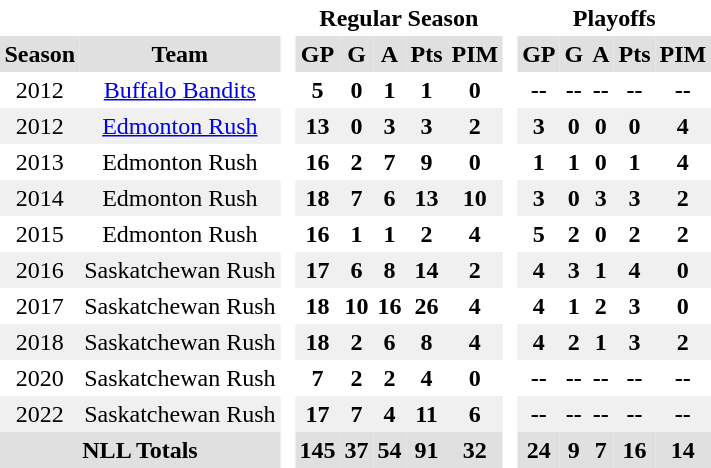<table cellspacing="0" cellpadding="3" border="0">
<tr>
<th colspan="2" bgcolor="#ffffff"> </th>
<th rowspan="104" bgcolor="#ffffff"> </th>
<th colspan="5">Regular Season</th>
<th rowspan="104" bgcolor="#ffffff"> </th>
<th colspan="5">Playoffs</th>
</tr>
<tr bgcolor="#e0e0e0" align="center">
<th>Season</th>
<th>Team</th>
<th>GP</th>
<th>G</th>
<th>A</th>
<th>Pts</th>
<th>PIM</th>
<th>GP</th>
<th>G</th>
<th>A</th>
<th>Pts</th>
<th>PIM</th>
</tr>
<tr align="center">
<td>2012</td>
<td><a href='#'>Buffalo Bandits</a></td>
<th>5</th>
<th>0</th>
<th>1</th>
<th>1</th>
<th>0</th>
<th>--</th>
<th>--</th>
<th>--</th>
<th>--</th>
<th>--</th>
</tr>
<tr align="center" bgcolor="#f0f0f0">
<td>2012</td>
<td><a href='#'>Edmonton Rush</a></td>
<th>13</th>
<th>0</th>
<th>3</th>
<th>3</th>
<th>2</th>
<th>3</th>
<th>0</th>
<th>0</th>
<th>0</th>
<th>4</th>
</tr>
<tr align="center">
<td>2013</td>
<td>Edmonton Rush</td>
<th>16</th>
<th>2</th>
<th>7</th>
<th>9</th>
<th>0</th>
<th>1</th>
<th>1</th>
<th>0</th>
<th>1</th>
<th>4</th>
</tr>
<tr align="center" bgcolor="#f0f0f0">
<td>2014</td>
<td>Edmonton Rush</td>
<th>18</th>
<th>7</th>
<th>6</th>
<th>13</th>
<th>10</th>
<th>3</th>
<th>0</th>
<th>3</th>
<th>3</th>
<th>2</th>
</tr>
<tr align="center">
<td>2015</td>
<td>Edmonton Rush</td>
<th>16</th>
<th>1</th>
<th>1</th>
<th>2</th>
<th>4</th>
<th>5</th>
<th>2</th>
<th>0</th>
<th>2</th>
<th>2</th>
</tr>
<tr align="center" bgcolor="#f0f0f0">
<td>2016</td>
<td>Saskatchewan Rush</td>
<th>17</th>
<th>6</th>
<th>8</th>
<th>14</th>
<th>2</th>
<th>4</th>
<th>3</th>
<th>1</th>
<th>4</th>
<th>0</th>
</tr>
<tr align="center">
<td>2017</td>
<td>Saskatchewan Rush</td>
<th>18</th>
<th>10</th>
<th>16</th>
<th>26</th>
<th>4</th>
<th>4</th>
<th>1</th>
<th>2</th>
<th>3</th>
<th>0</th>
</tr>
<tr align="center" bgcolor="#f0f0f0">
<td>2018</td>
<td>Saskatchewan Rush</td>
<th>18</th>
<th>2</th>
<th>6</th>
<th>8</th>
<th>4</th>
<th>4</th>
<th>2</th>
<th>1</th>
<th>3</th>
<th>2</th>
</tr>
<tr align="center">
<td>2020</td>
<td>Saskatchewan Rush</td>
<th>7</th>
<th>2</th>
<th>2</th>
<th>4</th>
<th>0</th>
<th>--</th>
<th>--</th>
<th>--</th>
<th>--</th>
<th>--</th>
</tr>
<tr align="center" bgcolor="#f0f0f0">
<td>2022</td>
<td>Saskatchewan Rush</td>
<th>17</th>
<th>7</th>
<th>4</th>
<th>11</th>
<th>6</th>
<th>--</th>
<th>--</th>
<th>--</th>
<th>--</th>
<th>--</th>
</tr>
<tr bgcolor="#e0e0e0" align="center">
<th colspan="2">NLL Totals</th>
<th>145</th>
<th>37</th>
<th>54</th>
<th>91</th>
<th>32</th>
<th>24</th>
<th>9</th>
<th>7</th>
<th>16</th>
<th>14</th>
</tr>
</table>
